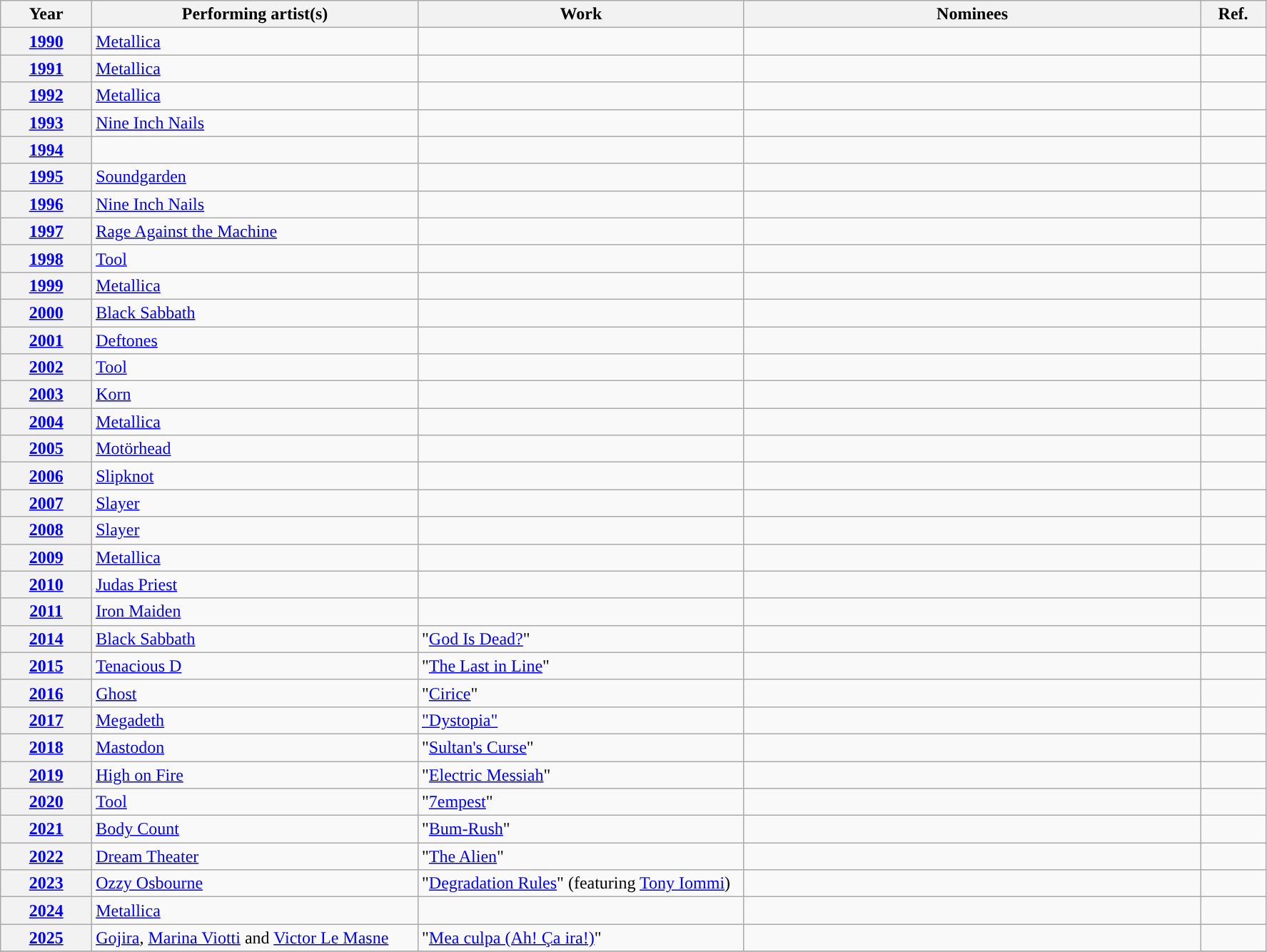<table class="wikitable">
<tr>
<th width="7%">Year</th>
<th width="25%">Performing artist(s)</th>
<th width="25%">Work</th>
<th width="35%" class=unsortable>Nominees</th>
<th width="5%" class=unsortable>Ref.</th>
</tr>
<tr>
<th scope="row" style="text-align:center;"><a href='#'>1990</a></th>
<td><a href='#'>Metallica</a></td>
<td></td>
<td></td>
<td style="text-align:center;"></td>
</tr>
<tr>
<th scope="row" style="text-align:center;"><a href='#'>1991</a></th>
<td><a href='#'>Metallica</a></td>
<td></td>
<td></td>
<td style="text-align:center;"></td>
</tr>
<tr>
<th scope="row" style="text-align:center;"><a href='#'>1992</a></th>
<td><a href='#'>Metallica</a></td>
<td></td>
<td></td>
<td style="text-align:center;"></td>
</tr>
<tr>
<th scope="row" style="text-align:center;"><a href='#'>1993</a></th>
<td><a href='#'>Nine Inch Nails</a></td>
<td></td>
<td></td>
<td style="text-align:center;"></td>
</tr>
<tr>
<th scope="row" style="text-align:center;"><a href='#'>1994</a></th>
<td></td>
<td></td>
<td></td>
<td align="center"></td>
</tr>
<tr>
<th scope="row" style="text-align:center;"><a href='#'>1995</a></th>
<td><a href='#'>Soundgarden</a></td>
<td></td>
<td></td>
<td style="text-align:center;"></td>
</tr>
<tr>
<th scope="row" style="text-align:center;"><a href='#'>1996</a></th>
<td><a href='#'>Nine Inch Nails</a></td>
<td></td>
<td></td>
<td style="text-align:center;"><br></td>
</tr>
<tr>
<th scope="row" style="text-align:center;"><a href='#'>1997</a></th>
<td><a href='#'>Rage Against the Machine</a></td>
<td></td>
<td></td>
<td style="text-align:center;"></td>
</tr>
<tr>
<th scope="row" style="text-align:center;"><a href='#'>1998</a></th>
<td><a href='#'>Tool</a></td>
<td></td>
<td></td>
<td style="text-align:center;"></td>
</tr>
<tr>
<th scope="row" style="text-align:center;"><a href='#'>1999</a></th>
<td><a href='#'>Metallica</a></td>
<td></td>
<td></td>
<td style="text-align:center;"></td>
</tr>
<tr>
<th scope="row" style="text-align:center;"><a href='#'>2000</a></th>
<td><a href='#'>Black Sabbath</a></td>
<td></td>
<td></td>
<td style="text-align:center;"></td>
</tr>
<tr>
<th scope="row" style="text-align:center;"><a href='#'>2001</a></th>
<td><a href='#'>Deftones</a></td>
<td></td>
<td></td>
<td style="text-align:center;"></td>
</tr>
<tr>
<th scope="row" style="text-align:center;"><a href='#'>2002</a></th>
<td><a href='#'>Tool</a></td>
<td></td>
<td></td>
<td style="text-align:center;"></td>
</tr>
<tr>
<th scope="row" style="text-align:center;"><a href='#'>2003</a></th>
<td><a href='#'>Korn</a></td>
<td></td>
<td></td>
<td style="text-align:center;"></td>
</tr>
<tr>
<th scope="row" style="text-align:center;"><a href='#'>2004</a></th>
<td><a href='#'>Metallica</a></td>
<td></td>
<td></td>
<td style="text-align:center;"></td>
</tr>
<tr>
<th scope="row" style="text-align:center;"><a href='#'>2005</a></th>
<td><a href='#'>Motörhead</a></td>
<td></td>
<td></td>
<td style="text-align:center;"></td>
</tr>
<tr>
<th scope="row" style="text-align:center;"><a href='#'>2006</a></th>
<td><a href='#'>Slipknot</a></td>
<td></td>
<td></td>
<td style="text-align:center;"></td>
</tr>
<tr>
<th scope="row" style="text-align:center;"><a href='#'>2007</a></th>
<td><a href='#'>Slayer</a></td>
<td></td>
<td></td>
<td style="text-align:center;"></td>
</tr>
<tr>
<th scope="row" style="text-align:center;"><a href='#'>2008</a></th>
<td><a href='#'>Slayer</a></td>
<td></td>
<td></td>
<td style="text-align:center;"></td>
</tr>
<tr>
<th scope="row" style="text-align:center;"><a href='#'>2009</a></th>
<td><a href='#'>Metallica</a></td>
<td></td>
<td></td>
<td style="text-align:center;"></td>
</tr>
<tr>
<th scope="row" style="text-align:center;"><a href='#'>2010</a></th>
<td><a href='#'>Judas Priest</a></td>
<td></td>
<td></td>
<td style="text-align:center;"></td>
</tr>
<tr>
<th scope="row" style="text-align:center;"><a href='#'>2011</a></th>
<td><a href='#'>Iron Maiden</a></td>
<td></td>
<td></td>
<td style="text-align:center;"></td>
</tr>
<tr>
<th scope="row" style="text-align:center;"><a href='#'>2014</a></th>
<td><a href='#'>Black Sabbath</a></td>
<td>"<a href='#'>God Is Dead?</a>"</td>
<td></td>
<td style="text-align:center;"></td>
</tr>
<tr>
<th scope="row" style="text-align:center;"><a href='#'>2015</a></th>
<td><a href='#'>Tenacious D</a></td>
<td>"<a href='#'>The Last in Line</a>"</td>
<td></td>
<td style="text-align:center;"></td>
</tr>
<tr>
<th scope="row" style="text-align:center;"><a href='#'>2016</a></th>
<td><a href='#'>Ghost</a></td>
<td>"<a href='#'>Cirice</a>"</td>
<td></td>
<td style="text-align:center;"></td>
</tr>
<tr>
<th scope="row" style="text-align:center;"><a href='#'>2017</a></th>
<td><a href='#'>Megadeth</a></td>
<td><a href='#'>"Dystopia"</a></td>
<td></td>
<td style="text-align:center;"></td>
</tr>
<tr>
<th scope="row" style="text-align:center;"><a href='#'>2018</a></th>
<td><a href='#'>Mastodon</a></td>
<td>"<a href='#'>Sultan's Curse</a>"</td>
<td></td>
<td style="text-align:center;"></td>
</tr>
<tr>
<th scope="row" style="text-align:center;"><a href='#'>2019</a></th>
<td><a href='#'>High on Fire</a></td>
<td>"<a href='#'>Electric Messiah</a>"</td>
<td></td>
<td style="text-align:center;"></td>
</tr>
<tr>
<th scope="row" style=text-align:center;"><a href='#'>2020</a></th>
<td><a href='#'>Tool</a></td>
<td>"<a href='#'>7empest</a>"</td>
<td></td>
<td style="text-align:center;"></td>
</tr>
<tr>
<th scope="row" style=text-align:center;"><a href='#'>2021</a></th>
<td><a href='#'>Body Count</a></td>
<td>"<a href='#'>Bum-Rush</a>"</td>
<td></td>
<td style="text-align:center;"></td>
</tr>
<tr>
<th><a href='#'>2022</a></th>
<td><a href='#'>Dream Theater</a></td>
<td>"<a href='#'>The Alien</a>"</td>
<td></td>
<td style="text-align:center;"></td>
</tr>
<tr>
<th><a href='#'>2023</a></th>
<td><a href='#'>Ozzy Osbourne</a></td>
<td>"<a href='#'>Degradation Rules</a>" (featuring <a href='#'>Tony Iommi</a>)</td>
<td></td>
<td style="text-align:center;"></td>
</tr>
<tr>
<th><a href='#'>2024</a></th>
<td><a href='#'>Metallica</a></td>
<td></td>
<td></td>
<td style="text-align:center;"></td>
</tr>
<tr>
<th><a href='#'>2025</a></th>
<td><a href='#'>Gojira</a>, <a href='#'>Marina Viotti</a> and <a href='#'>Victor Le Masne</a></td>
<td>"<a href='#'>Mea culpa (Ah! Ça ira!)</a>"</td>
<td></td>
<td></td>
</tr>
<tr>
</tr>
</table>
